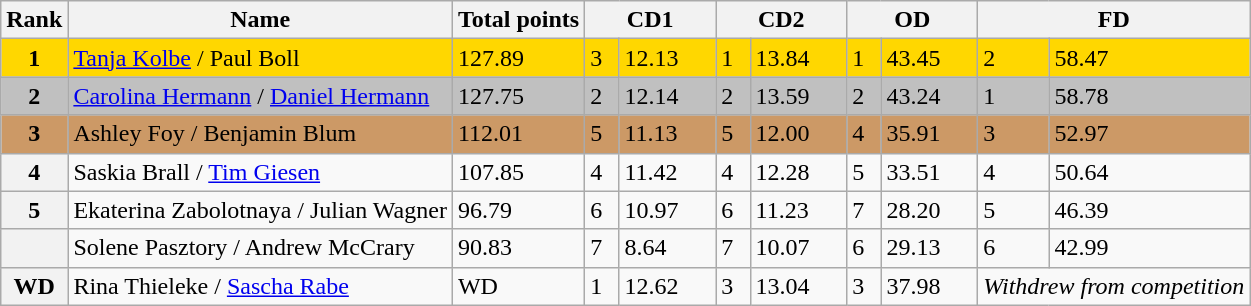<table class="wikitable">
<tr>
<th>Rank</th>
<th>Name</th>
<th>Total points</th>
<th colspan="2" width="80px">CD1</th>
<th colspan="2" width="80px">CD2</th>
<th colspan="2" width="80px">OD</th>
<th colspan="2" width="80px">FD</th>
</tr>
<tr bgcolor="gold">
<td align="center"><strong>1</strong></td>
<td><a href='#'>Tanja Kolbe</a> / Paul Boll</td>
<td>127.89</td>
<td>3</td>
<td>12.13</td>
<td>1</td>
<td>13.84</td>
<td>1</td>
<td>43.45</td>
<td>2</td>
<td>58.47</td>
</tr>
<tr bgcolor="silver">
<td align="center"><strong>2</strong></td>
<td><a href='#'>Carolina Hermann</a> / <a href='#'>Daniel Hermann</a></td>
<td>127.75</td>
<td>2</td>
<td>12.14</td>
<td>2</td>
<td>13.59</td>
<td>2</td>
<td>43.24</td>
<td>1</td>
<td>58.78</td>
</tr>
<tr bgcolor="cc9966">
<td align="center"><strong>3</strong></td>
<td>Ashley Foy / Benjamin Blum</td>
<td>112.01</td>
<td>5</td>
<td>11.13</td>
<td>5</td>
<td>12.00</td>
<td>4</td>
<td>35.91</td>
<td>3</td>
<td>52.97</td>
</tr>
<tr>
<th>4</th>
<td>Saskia Brall / <a href='#'>Tim Giesen</a></td>
<td>107.85</td>
<td>4</td>
<td>11.42</td>
<td>4</td>
<td>12.28</td>
<td>5</td>
<td>33.51</td>
<td>4</td>
<td>50.64</td>
</tr>
<tr>
<th>5</th>
<td>Ekaterina Zabolotnaya / Julian Wagner</td>
<td>96.79</td>
<td>6</td>
<td>10.97</td>
<td>6</td>
<td>11.23</td>
<td>7</td>
<td>28.20</td>
<td>5</td>
<td>46.39</td>
</tr>
<tr>
<th></th>
<td> Solene Pasztory / Andrew McCrary</td>
<td>90.83</td>
<td>7</td>
<td>8.64</td>
<td>7</td>
<td>10.07</td>
<td>6</td>
<td>29.13</td>
<td>6</td>
<td>42.99</td>
</tr>
<tr>
<th>WD</th>
<td>Rina Thieleke / <a href='#'>Sascha Rabe</a></td>
<td>WD</td>
<td>1</td>
<td>12.62</td>
<td>3</td>
<td>13.04</td>
<td>3</td>
<td>37.98</td>
<td colspan="2"><em>Withdrew from competition</em></td>
</tr>
</table>
